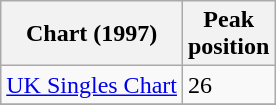<table class="wikitable">
<tr>
<th>Chart (1997)</th>
<th>Peak<br>position</th>
</tr>
<tr>
<td><a href='#'>UK Singles Chart</a></td>
<td>26</td>
</tr>
<tr>
</tr>
</table>
